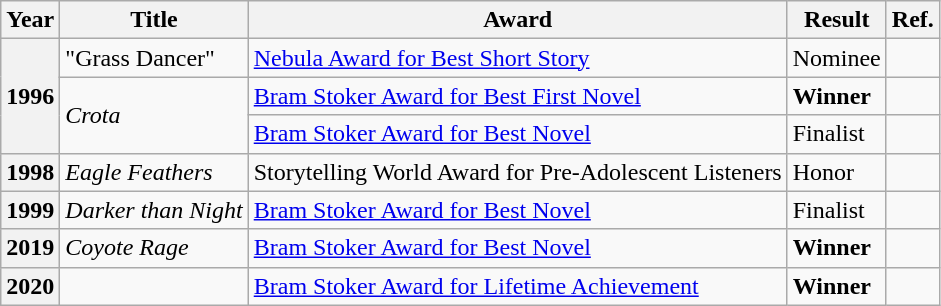<table class="wikitable sortable mw-collapsible">
<tr>
<th>Year</th>
<th>Title</th>
<th>Award</th>
<th>Result</th>
<th>Ref.</th>
</tr>
<tr>
<th rowspan="3">1996</th>
<td>"Grass Dancer"</td>
<td><a href='#'>Nebula Award for Best Short Story</a></td>
<td>Nominee</td>
<td></td>
</tr>
<tr>
<td rowspan="2"><em>Crota</em></td>
<td><a href='#'>Bram Stoker Award for Best First Novel</a></td>
<td><strong>Winner</strong></td>
<td></td>
</tr>
<tr>
<td><a href='#'>Bram Stoker Award for Best Novel</a></td>
<td>Finalist</td>
<td></td>
</tr>
<tr>
<th>1998</th>
<td><em>Eagle Feathers</em></td>
<td>Storytelling World Award for Pre-Adolescent Listeners</td>
<td>Honor</td>
<td></td>
</tr>
<tr>
<th>1999</th>
<td><em>Darker than Night</em></td>
<td><a href='#'>Bram Stoker Award for Best Novel</a></td>
<td>Finalist</td>
<td></td>
</tr>
<tr>
<th>2019</th>
<td><em>Coyote Rage</em></td>
<td><a href='#'>Bram Stoker Award for Best Novel</a></td>
<td><strong>Winner</strong></td>
<td></td>
</tr>
<tr>
<th>2020</th>
<td></td>
<td><a href='#'>Bram Stoker Award for Lifetime Achievement</a></td>
<td><strong>Winner</strong></td>
<td></td>
</tr>
</table>
